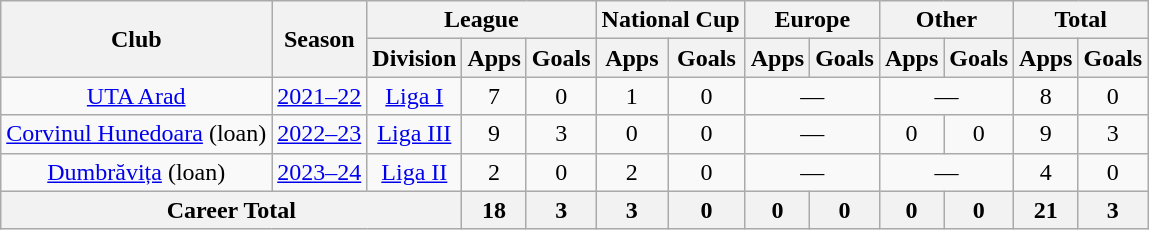<table class=wikitable style=text-align:center>
<tr>
<th rowspan=2>Club</th>
<th rowspan=2>Season</th>
<th colspan=3>League</th>
<th colspan=2>National Cup</th>
<th colspan=2>Europe</th>
<th colspan=2>Other</th>
<th colspan=2>Total</th>
</tr>
<tr>
<th>Division</th>
<th>Apps</th>
<th>Goals</th>
<th>Apps</th>
<th>Goals</th>
<th>Apps</th>
<th>Goals</th>
<th>Apps</th>
<th>Goals</th>
<th>Apps</th>
<th>Goals</th>
</tr>
<tr>
<td rowspan="1"><a href='#'>UTA Arad</a></td>
<td><a href='#'>2021–22</a></td>
<td rowspan="1"><a href='#'>Liga I</a></td>
<td>7</td>
<td>0</td>
<td>1</td>
<td>0</td>
<td colspan="2">—</td>
<td colspan="2">—</td>
<td>8</td>
<td>0</td>
</tr>
<tr>
<td rowspan="1"><a href='#'>Corvinul Hunedoara</a> (loan)</td>
<td><a href='#'>2022–23</a></td>
<td rowspan="1"><a href='#'>Liga III</a></td>
<td>9</td>
<td>3</td>
<td>0</td>
<td>0</td>
<td colspan="2">—</td>
<td>0</td>
<td>0</td>
<td>9</td>
<td>3</td>
</tr>
<tr>
<td rowspan="1"><a href='#'>Dumbrăvița</a> (loan)</td>
<td><a href='#'>2023–24</a></td>
<td rowspan="1"><a href='#'>Liga II</a></td>
<td>2</td>
<td>0</td>
<td>2</td>
<td>0</td>
<td colspan="2">—</td>
<td colspan="2">—</td>
<td>4</td>
<td>0</td>
</tr>
<tr>
<th colspan="3">Career Total</th>
<th>18</th>
<th>3</th>
<th>3</th>
<th>0</th>
<th>0</th>
<th>0</th>
<th>0</th>
<th>0</th>
<th>21</th>
<th>3</th>
</tr>
</table>
